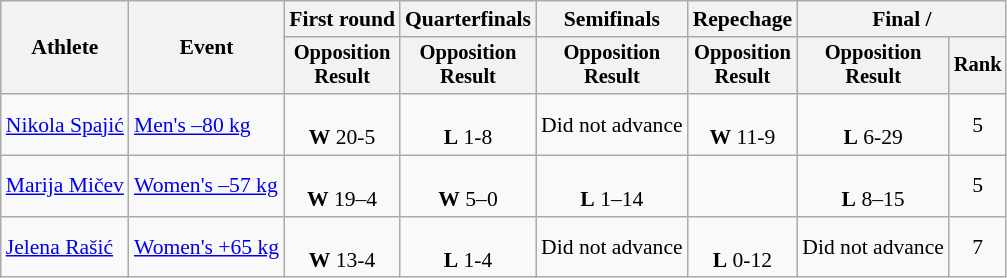<table class="wikitable" style="font-size:90%;">
<tr>
<th rowspan=2>Athlete</th>
<th rowspan=2>Event</th>
<th>First round</th>
<th>Quarterfinals</th>
<th>Semifinals</th>
<th>Repechage</th>
<th colspan=2>Final / </th>
</tr>
<tr style="font-size:95%">
<th>Opposition<br>Result</th>
<th>Opposition<br>Result</th>
<th>Opposition<br>Result</th>
<th>Opposition<br>Result</th>
<th>Opposition<br>Result</th>
<th>Rank</th>
</tr>
<tr align=center>
<td align=left><a href='#'>Nikola Spajić</a></td>
<td align=left><a href='#'>Men's –80 kg</a></td>
<td><br><strong>W</strong> 20-5</td>
<td><br><strong>L</strong> 1-8</td>
<td>Did not advance</td>
<td><br><strong>W</strong> 11-9</td>
<td><br><strong>L</strong> 6-29</td>
<td>5</td>
</tr>
<tr align=center>
<td align=left><a href='#'>Marija Mičev</a></td>
<td align=left><a href='#'>Women's –57 kg</a></td>
<td><br><strong>W</strong> 19–4</td>
<td><br><strong>W</strong> 5–0</td>
<td><br><strong>L</strong> 1–14</td>
<td></td>
<td><br><strong>L</strong> 8–15</td>
<td>5</td>
</tr>
<tr align=center>
<td align=left><a href='#'>Jelena Rašić</a></td>
<td align=left><a href='#'>Women's +65 kg</a></td>
<td><br><strong>W</strong> 13-4</td>
<td><br><strong>L</strong> 1-4</td>
<td>Did not advance</td>
<td><br><strong>L</strong> 0-12</td>
<td>Did not advance</td>
<td>7</td>
</tr>
</table>
